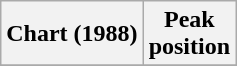<table class="wikitable">
<tr>
<th align="left">Chart (1988)</th>
<th align="center">Peak<br>position</th>
</tr>
<tr>
</tr>
</table>
